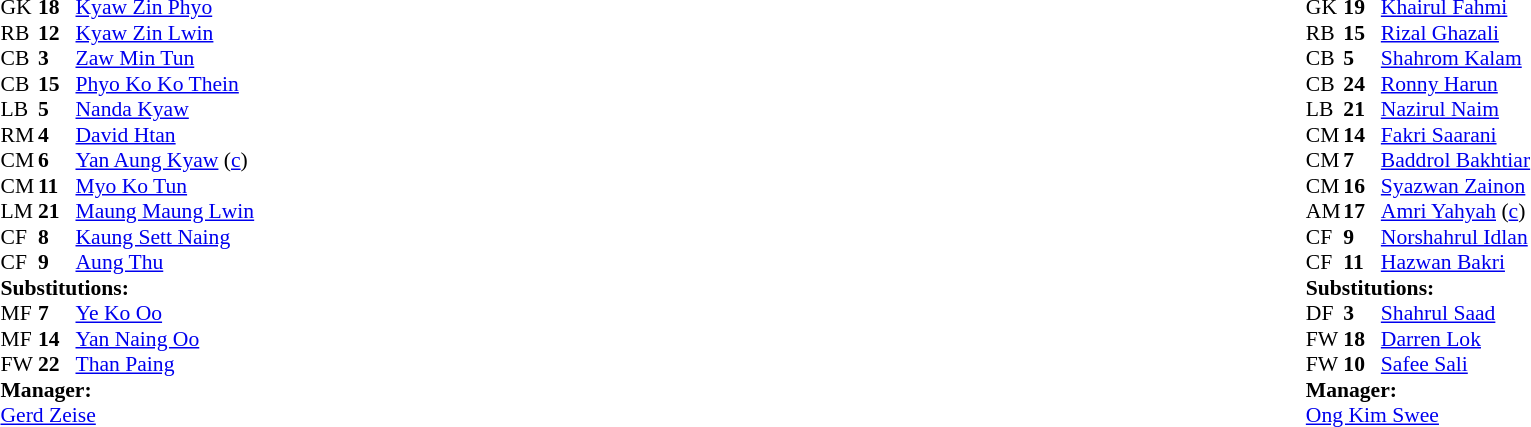<table width="100%">
<tr>
<td valign="top" width="40%"><br><table style="font-size:90%;" cellspacing="0" cellpadding="0">
<tr>
<th width="25"></th>
<th width="25"></th>
</tr>
<tr>
<td>GK</td>
<td><strong>18</strong></td>
<td><a href='#'>Kyaw Zin Phyo</a></td>
</tr>
<tr>
<td>RB</td>
<td><strong>12</strong></td>
<td><a href='#'>Kyaw Zin Lwin</a></td>
</tr>
<tr>
<td>CB</td>
<td><strong>3</strong></td>
<td><a href='#'>Zaw Min Tun</a></td>
</tr>
<tr>
<td>CB</td>
<td><strong>15</strong></td>
<td><a href='#'>Phyo Ko Ko Thein</a></td>
</tr>
<tr>
<td>LB</td>
<td><strong>5</strong></td>
<td><a href='#'>Nanda Kyaw</a></td>
</tr>
<tr>
<td>RM</td>
<td><strong>4</strong></td>
<td><a href='#'>David Htan</a></td>
<td></td>
</tr>
<tr>
<td>CM</td>
<td><strong>6</strong></td>
<td><a href='#'>Yan Aung Kyaw</a> (<a href='#'>c</a>)</td>
</tr>
<tr>
<td>CM</td>
<td><strong>11</strong></td>
<td><a href='#'>Myo Ko Tun</a></td>
<td></td>
<td></td>
</tr>
<tr>
<td>LM</td>
<td><strong>21</strong></td>
<td><a href='#'>Maung Maung Lwin</a></td>
<td></td>
<td></td>
</tr>
<tr>
<td>CF</td>
<td><strong>8</strong></td>
<td><a href='#'>Kaung Sett Naing</a></td>
<td></td>
<td></td>
</tr>
<tr>
<td>CF</td>
<td><strong>9</strong></td>
<td><a href='#'>Aung Thu</a></td>
</tr>
<tr>
<td colspan=3><strong>Substitutions:</strong></td>
</tr>
<tr>
<td>MF</td>
<td><strong>7</strong></td>
<td><a href='#'>Ye Ko Oo</a></td>
<td></td>
<td></td>
</tr>
<tr>
<td>MF</td>
<td><strong>14</strong></td>
<td><a href='#'>Yan Naing Oo</a></td>
<td></td>
<td></td>
</tr>
<tr>
<td>FW</td>
<td><strong>22</strong></td>
<td><a href='#'>Than Paing</a></td>
<td></td>
<td></td>
</tr>
<tr>
<td colspan=3><strong>Manager:</strong></td>
</tr>
<tr>
<td colspan=4> <a href='#'>Gerd Zeise</a></td>
</tr>
</table>
</td>
<td valign="top"></td>
<td valign="top" width="50%"><br><table style="font-size:90%;" cellspacing="0" cellpadding="0" align="center">
<tr>
<th width=25></th>
<th width=25></th>
</tr>
<tr>
<td>GK</td>
<td><strong>19</strong></td>
<td><a href='#'>Khairul Fahmi</a></td>
</tr>
<tr>
<td>RB</td>
<td><strong>15</strong></td>
<td><a href='#'>Rizal Ghazali</a></td>
</tr>
<tr>
<td>CB</td>
<td><strong>5</strong></td>
<td><a href='#'>Shahrom Kalam</a></td>
<td></td>
<td></td>
</tr>
<tr>
<td>CB</td>
<td><strong>24</strong></td>
<td><a href='#'>Ronny Harun</a></td>
</tr>
<tr>
<td>LB</td>
<td><strong>21</strong></td>
<td><a href='#'>Nazirul Naim</a></td>
</tr>
<tr>
<td>CM</td>
<td><strong>14</strong></td>
<td><a href='#'>Fakri Saarani</a></td>
<td></td>
<td></td>
</tr>
<tr>
<td>CM</td>
<td><strong>7</strong></td>
<td><a href='#'>Baddrol Bakhtiar</a></td>
<td></td>
</tr>
<tr>
<td>CM</td>
<td><strong>16</strong></td>
<td><a href='#'>Syazwan Zainon</a></td>
</tr>
<tr>
<td>AM</td>
<td><strong>17</strong></td>
<td><a href='#'>Amri Yahyah</a> (<a href='#'>c</a>)</td>
</tr>
<tr>
<td>CF</td>
<td><strong>9</strong></td>
<td><a href='#'>Norshahrul Idlan</a></td>
<td></td>
<td></td>
</tr>
<tr>
<td>CF</td>
<td><strong>11</strong></td>
<td><a href='#'>Hazwan Bakri</a></td>
</tr>
<tr>
<td colspan=3><strong>Substitutions:</strong></td>
</tr>
<tr>
<td>DF</td>
<td><strong>3</strong></td>
<td><a href='#'>Shahrul Saad</a></td>
<td></td>
<td></td>
</tr>
<tr>
<td>FW</td>
<td><strong>18</strong></td>
<td><a href='#'>Darren Lok</a></td>
<td></td>
<td></td>
</tr>
<tr>
<td>FW</td>
<td><strong>10</strong></td>
<td><a href='#'>Safee Sali</a></td>
<td></td>
<td></td>
</tr>
<tr>
<td colspan=3><strong>Manager:</strong></td>
</tr>
<tr>
<td colspan=4><a href='#'>Ong Kim Swee</a></td>
</tr>
</table>
</td>
</tr>
</table>
